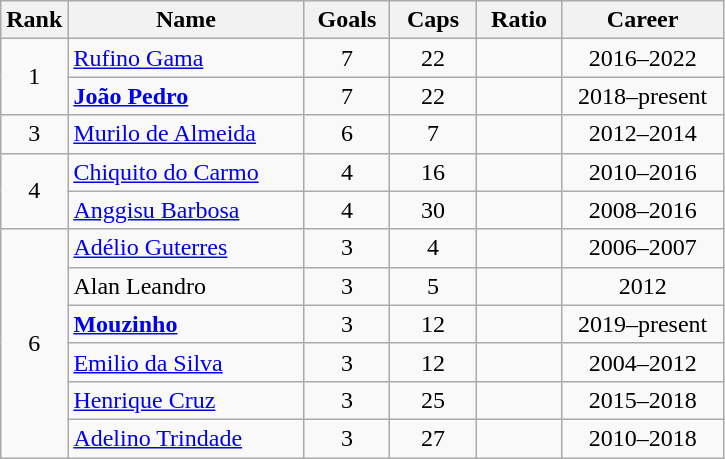<table class="wikitable sortable"  style="text-align:center;">
<tr>
<th width="30">Rank</th>
<th style="width:150px;">Name</th>
<th width="50">Goals</th>
<th width="50">Caps</th>
<th width="50">Ratio</th>
<th style="width:100px;">Career</th>
</tr>
<tr>
<td rowspan=2>1</td>
<td style="text-align: left;"><a href='#'>Rufino Gama</a></td>
<td>7</td>
<td>22</td>
<td></td>
<td>2016–2022</td>
</tr>
<tr>
<td style="text-align: left;"><strong><a href='#'>João Pedro</a></strong></td>
<td>7</td>
<td>22</td>
<td></td>
<td>2018–present</td>
</tr>
<tr>
<td>3</td>
<td style="text-align: left;"><a href='#'>Murilo de Almeida</a></td>
<td>6</td>
<td>7</td>
<td></td>
<td>2012–2014</td>
</tr>
<tr>
<td rowspan=2>4</td>
<td style="text-align: left;"><a href='#'>Chiquito do Carmo</a></td>
<td>4</td>
<td>16</td>
<td></td>
<td>2010–2016</td>
</tr>
<tr>
<td style="text-align: left;"><a href='#'>Anggisu Barbosa</a></td>
<td>4</td>
<td>30</td>
<td></td>
<td>2008–2016</td>
</tr>
<tr>
<td rowspan=6>6</td>
<td style="text-align: left;"><a href='#'>Adélio Guterres</a></td>
<td>3</td>
<td>4</td>
<td></td>
<td>2006–2007</td>
</tr>
<tr>
<td style="text-align: left;">Alan Leandro</td>
<td>3</td>
<td>5</td>
<td></td>
<td>2012</td>
</tr>
<tr>
<td style="text-align: left;"><strong><a href='#'>Mouzinho</a></strong></td>
<td>3</td>
<td>12</td>
<td></td>
<td>2019–present</td>
</tr>
<tr>
<td style="text-align: left;"><a href='#'>Emilio da Silva</a></td>
<td>3</td>
<td>12</td>
<td></td>
<td>2004–2012</td>
</tr>
<tr>
<td style="text-align: left;"><a href='#'>Henrique Cruz</a></td>
<td>3</td>
<td>25</td>
<td></td>
<td>2015–2018</td>
</tr>
<tr>
<td style="text-align: left;"><a href='#'>Adelino Trindade</a></td>
<td>3</td>
<td>27</td>
<td></td>
<td>2010–2018</td>
</tr>
</table>
